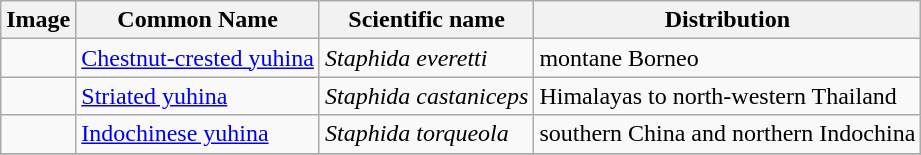<table class="wikitable">
<tr>
<th>Image</th>
<th>Common Name</th>
<th>Scientific name</th>
<th>Distribution</th>
</tr>
<tr>
<td></td>
<td><a href='#'>Chestnut-crested yuhina</a></td>
<td><em>Staphida everetti</em></td>
<td>montane Borneo</td>
</tr>
<tr>
<td></td>
<td><a href='#'>Striated yuhina</a></td>
<td><em>Staphida castaniceps</em></td>
<td>Himalayas to north-western Thailand</td>
</tr>
<tr>
<td></td>
<td><a href='#'>Indochinese yuhina</a></td>
<td><em>Staphida torqueola</em></td>
<td>southern China and northern Indochina</td>
</tr>
<tr>
</tr>
</table>
